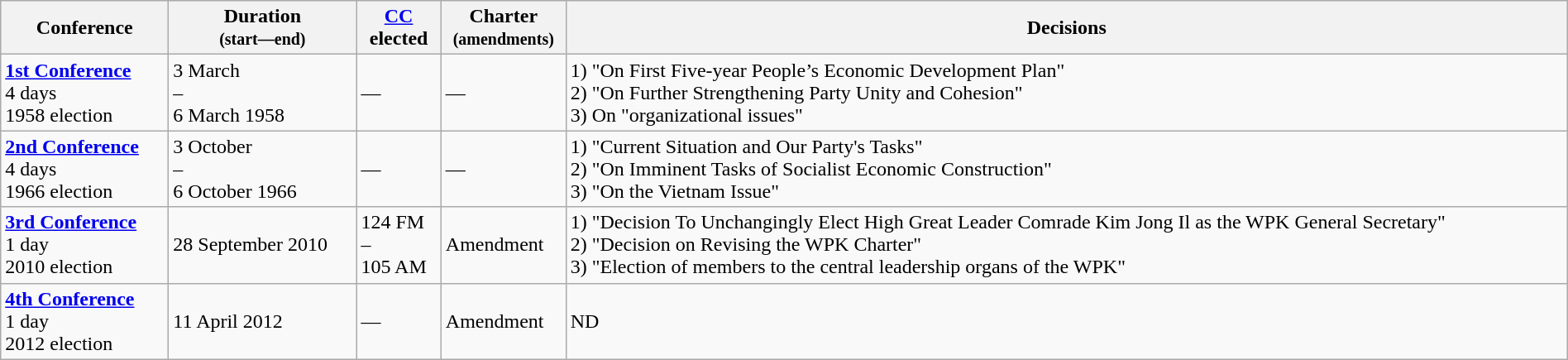<table class="wikitable" width=100%>
<tr>
<th scope="col"  style="width:8em;">Conference</th>
<th scope="col"  style="width:9em;">Duration<br><small>(start—end)</small></th>
<th scope="col"><a href='#'>CC</a><br>elected</th>
<th scope="col">Charter<br><small>(amendments)</small></th>
<th scope="col">Decisions</th>
</tr>
<tr>
<td align="left" scope="row" style="font-weight:normal;"><strong><a href='#'>1st Conference</a></strong><br>4 days<br>1958 election</td>
<td>3 March<br>–<br>6 March 1958</td>
<td>—</td>
<td>—</td>
<td>1) "On First Five-year People’s Economic Development Plan"<br>2) "On Further Strengthening Party Unity and Cohesion"<br>3) On "organizational issues"</td>
</tr>
<tr>
<td align="left" scope="row" style="font-weight:normal;"><strong><a href='#'>2nd Conference</a></strong><br>4 days<br>1966 election</td>
<td>3 October<br>–<br>6 October 1966</td>
<td>—</td>
<td>—</td>
<td>1) "Current Situation and Our Party's Tasks"<br>2) "On Imminent Tasks of Socialist Economic Construction"<br>3) "On the Vietnam Issue"</td>
</tr>
<tr>
<td align="left" scope="row" style="font-weight:normal;"><strong><a href='#'>3rd Conference</a></strong><br>1 day<br>2010 election</td>
<td>28 September 2010</td>
<td>124 FM<br>–<br>105 AM</td>
<td>Amendment</td>
<td>1) "Decision To Unchangingly Elect High Great Leader Comrade Kim Jong Il as the WPK General Secretary"<br>2) "Decision on Revising the WPK Charter"<br>3) "Election of members to the central leadership organs of the WPK"</td>
</tr>
<tr>
<td align="left" scope="row" style="font-weight:normal;"><strong><a href='#'>4th Conference</a></strong><br>1 day<br>2012 election</td>
<td>11 April 2012</td>
<td>—</td>
<td>Amendment</td>
<td>ND</td>
</tr>
</table>
